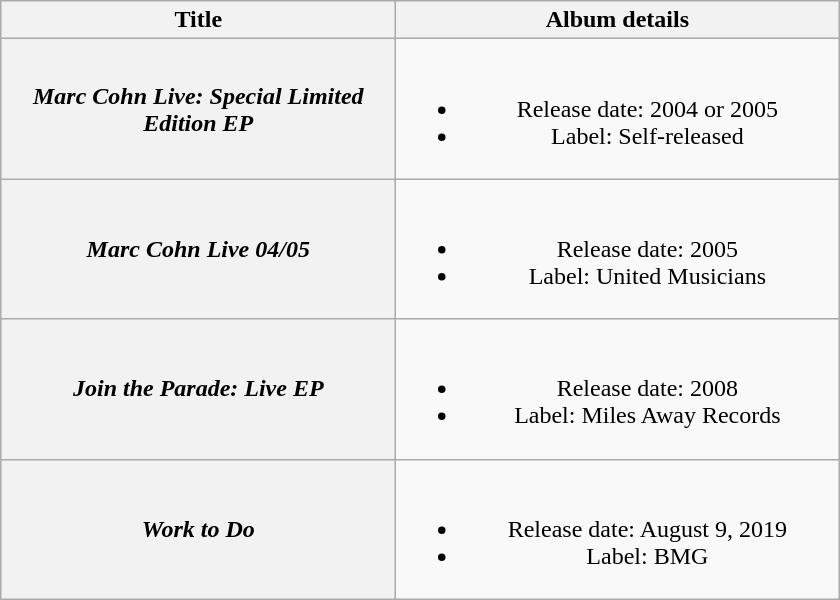<table class="wikitable plainrowheaders" style="text-align:center;">
<tr>
<th style="width:16em;">Title</th>
<th style="width:18em;">Album details</th>
</tr>
<tr>
<th scope="row"><em>Marc Cohn Live: Special Limited Edition EP</em></th>
<td><br><ul><li>Release date: 2004 or 2005</li><li>Label: Self-released</li></ul></td>
</tr>
<tr>
<th scope="row"><em>Marc Cohn Live 04/05</em></th>
<td><br><ul><li>Release date: 2005</li><li>Label: United Musicians</li></ul></td>
</tr>
<tr>
<th scope="row"><em>Join the Parade: Live EP</em></th>
<td><br><ul><li>Release date: 2008</li><li>Label: Miles Away Records</li></ul></td>
</tr>
<tr>
<th scope="row"><em>Work to Do</em></th>
<td><br><ul><li>Release date: August 9, 2019</li><li>Label: BMG</li></ul></td>
</tr>
</table>
